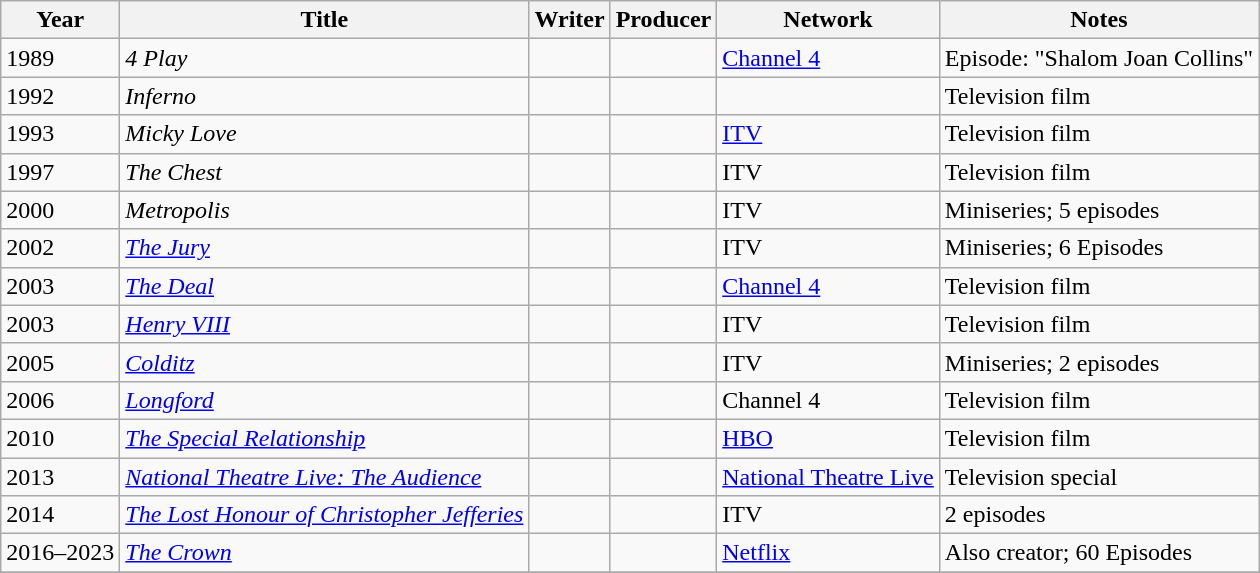<table class="wikitable">
<tr>
<th>Year</th>
<th>Title</th>
<th>Writer</th>
<th>Producer</th>
<th>Network</th>
<th>Notes</th>
</tr>
<tr>
<td>1989</td>
<td><em>4 Play</em></td>
<td></td>
<td></td>
<td><a href='#'>Channel 4</a></td>
<td>Episode: "Shalom Joan Collins"</td>
</tr>
<tr>
<td>1992</td>
<td><em>Inferno</em></td>
<td></td>
<td></td>
<td></td>
<td>Television film</td>
</tr>
<tr>
<td>1993</td>
<td><em>Micky Love</em></td>
<td></td>
<td></td>
<td><a href='#'>ITV</a></td>
<td>Television film</td>
</tr>
<tr>
<td>1997</td>
<td><em>The Chest</em></td>
<td></td>
<td></td>
<td>ITV</td>
<td>Television film</td>
</tr>
<tr>
<td>2000</td>
<td><em>Metropolis</em></td>
<td></td>
<td></td>
<td>ITV</td>
<td>Miniseries; 5 episodes</td>
</tr>
<tr>
<td>2002</td>
<td><em><a href='#'>The Jury</a></em></td>
<td></td>
<td></td>
<td>ITV</td>
<td>Miniseries; 6 Episodes</td>
</tr>
<tr>
<td>2003</td>
<td><em><a href='#'>The Deal</a></em></td>
<td></td>
<td></td>
<td><a href='#'>Channel 4</a></td>
<td>Television film</td>
</tr>
<tr>
<td>2003</td>
<td><em><a href='#'>Henry VIII</a></em></td>
<td></td>
<td></td>
<td>ITV</td>
<td>Television film</td>
</tr>
<tr>
<td>2005</td>
<td><em><a href='#'>Colditz</a></em></td>
<td></td>
<td></td>
<td>ITV</td>
<td>Miniseries; 2 episodes</td>
</tr>
<tr>
<td>2006</td>
<td><em><a href='#'>Longford</a></em></td>
<td></td>
<td></td>
<td>Channel 4</td>
<td>Television film</td>
</tr>
<tr>
<td>2010</td>
<td><em><a href='#'>The Special Relationship</a></em></td>
<td></td>
<td></td>
<td><a href='#'>HBO</a></td>
<td>Television film</td>
</tr>
<tr>
<td>2013</td>
<td><em><a href='#'>National Theatre Live: The Audience</a></em></td>
<td></td>
<td></td>
<td><a href='#'>National Theatre Live</a></td>
<td>Television special</td>
</tr>
<tr>
<td>2014</td>
<td><em><a href='#'>The Lost Honour of Christopher Jefferies</a></em></td>
<td></td>
<td></td>
<td>ITV</td>
<td>2 episodes</td>
</tr>
<tr>
<td>2016–2023</td>
<td><em><a href='#'>The Crown</a></em></td>
<td></td>
<td></td>
<td><a href='#'>Netflix</a></td>
<td>Also creator; 60 Episodes</td>
</tr>
<tr>
</tr>
</table>
